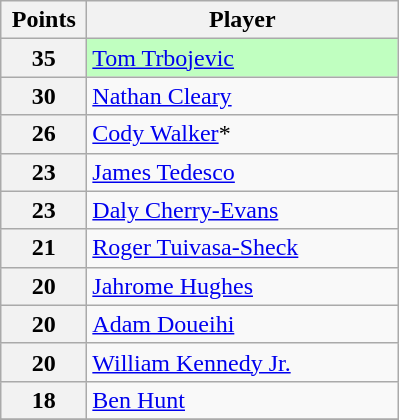<table class="wikitable" style="text-align:left;">
<tr>
<th width=50>Points</th>
<th width=200>Player</th>
</tr>
<tr>
<th>35</th>
<td style="background:#C0FFC0"> <a href='#'>Tom Trbojevic</a></td>
</tr>
<tr>
<th>30</th>
<td> <a href='#'>Nathan Cleary</a></td>
</tr>
<tr>
<th>26</th>
<td> <a href='#'>Cody Walker</a>*</td>
</tr>
<tr>
<th>23</th>
<td> <a href='#'>James Tedesco</a></td>
</tr>
<tr>
<th>23</th>
<td> <a href='#'>Daly Cherry-Evans</a></td>
</tr>
<tr>
<th>21</th>
<td> <a href='#'>Roger Tuivasa-Sheck</a></td>
</tr>
<tr>
<th>20</th>
<td> <a href='#'>Jahrome Hughes</a></td>
</tr>
<tr>
<th>20</th>
<td> <a href='#'>Adam Doueihi</a></td>
</tr>
<tr>
<th>20</th>
<td> <a href='#'>William Kennedy Jr.</a></td>
</tr>
<tr>
<th>18</th>
<td> <a href='#'>Ben Hunt</a></td>
</tr>
<tr>
</tr>
</table>
